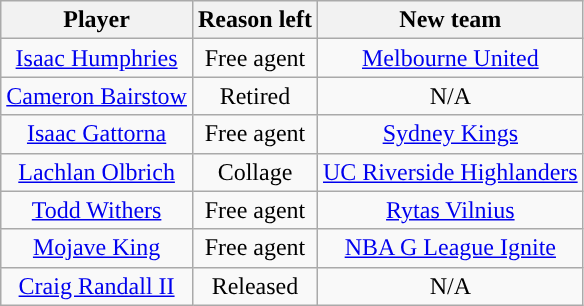<table class="wikitable sortable sortable" style="text-align: center">
<tr>
<th>Player</th>
<th>Reason left</th>
<th>New team</th>
</tr>
<tr>
<td><a href='#'>Isaac Humphries</a></td>
<td>Free agent</td>
<td><a href='#'>Melbourne United</a></td>
</tr>
<tr>
<td><a href='#'>Cameron Bairstow</a></td>
<td>Retired</td>
<td>N/A</td>
</tr>
<tr>
<td><a href='#'>Isaac Gattorna</a></td>
<td>Free agent</td>
<td><a href='#'>Sydney Kings</a></td>
</tr>
<tr>
<td><a href='#'>Lachlan Olbrich</a></td>
<td>Collage</td>
<td><a href='#'>UC Riverside Highlanders</a></td>
</tr>
<tr>
<td><a href='#'>Todd Withers</a></td>
<td>Free agent</td>
<td><a href='#'>Rytas Vilnius</a></td>
</tr>
<tr>
<td><a href='#'>Mojave King</a></td>
<td>Free agent</td>
<td><a href='#'>NBA G League Ignite</a></td>
</tr>
<tr>
<td><a href='#'>Craig Randall II</a></td>
<td>Released</td>
<td>N/A</td>
</tr>
</table>
